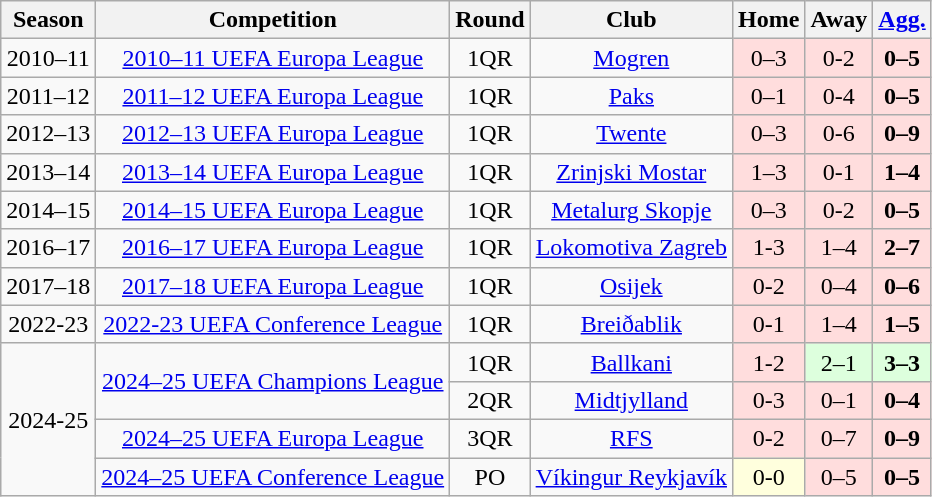<table class="wikitable" style="text-align:center">
<tr>
<th>Season</th>
<th>Competition</th>
<th>Round</th>
<th>Club</th>
<th>Home</th>
<th>Away</th>
<th><a href='#'>Agg.</a></th>
</tr>
<tr>
<td>2010–11</td>
<td><a href='#'>2010–11 UEFA Europa League</a></td>
<td>1QR</td>
<td> <a href='#'>Mogren</a></td>
<td bgcolor="#fdd">0–3</td>
<td bgcolor="#fdd">0-2</td>
<td bgcolor="#fdd"><strong>0–5</strong></td>
</tr>
<tr>
<td>2011–12</td>
<td><a href='#'>2011–12 UEFA Europa League</a></td>
<td>1QR</td>
<td> <a href='#'>Paks</a></td>
<td bgcolor="#fdd">0–1</td>
<td bgcolor="#fdd">0-4</td>
<td bgcolor="#fdd"><strong>0–5</strong></td>
</tr>
<tr>
<td>2012–13</td>
<td><a href='#'>2012–13 UEFA Europa League</a></td>
<td>1QR</td>
<td> <a href='#'>Twente</a></td>
<td bgcolor="#fdd">0–3</td>
<td bgcolor="#fdd">0-6</td>
<td bgcolor="#fdd"><strong>0–9</strong></td>
</tr>
<tr>
<td>2013–14</td>
<td><a href='#'>2013–14 UEFA Europa League</a></td>
<td>1QR</td>
<td> <a href='#'>Zrinjski Mostar</a></td>
<td bgcolor="#fdd">1–3</td>
<td bgcolor="#fdd">0-1</td>
<td bgcolor="#fdd"><strong>1–4</strong></td>
</tr>
<tr>
<td>2014–15</td>
<td><a href='#'>2014–15 UEFA Europa League</a></td>
<td>1QR</td>
<td> <a href='#'>Metalurg Skopje</a></td>
<td bgcolor="#fdd">0–3</td>
<td bgcolor="#fdd">0-2</td>
<td bgcolor="#fdd"><strong>0–5</strong></td>
</tr>
<tr>
<td>2016–17</td>
<td><a href='#'>2016–17 UEFA Europa League</a></td>
<td>1QR</td>
<td> <a href='#'>Lokomotiva Zagreb</a></td>
<td bgcolor="#fdd">1-3</td>
<td bgcolor="#fdd">1–4</td>
<td bgcolor="#fdd"><strong>2–7</strong></td>
</tr>
<tr>
<td>2017–18</td>
<td><a href='#'>2017–18 UEFA Europa League</a></td>
<td>1QR</td>
<td> <a href='#'>Osijek</a></td>
<td bgcolor="#fdd">0-2</td>
<td bgcolor="#fdd">0–4</td>
<td bgcolor="#fdd"><strong>0–6</strong></td>
</tr>
<tr>
<td>2022-23</td>
<td><a href='#'>2022-23 UEFA Conference League</a></td>
<td>1QR</td>
<td> <a href='#'>Breiðablik</a></td>
<td bgcolor="#fdd">0-1</td>
<td bgcolor="#fdd">1–4</td>
<td bgcolor="#fdd"><strong>1–5</strong></td>
</tr>
<tr>
<td rowspan="4">2024-25</td>
<td rowspan="2"><a href='#'>2024–25 UEFA Champions League</a></td>
<td>1QR</td>
<td> <a href='#'>Ballkani</a></td>
<td bgcolor="#fdd">1-2</td>
<td bgcolor="#dfd">2–1 </td>
<td bgcolor="#dfd"><strong>3–3 </strong></td>
</tr>
<tr>
<td>2QR</td>
<td> <a href='#'>Midtjylland</a></td>
<td bgcolor="#fdd">0-3</td>
<td bgcolor="#fdd">0–1</td>
<td bgcolor="#fdd"><strong>0–4</strong></td>
</tr>
<tr>
<td><a href='#'>2024–25 UEFA Europa League</a></td>
<td>3QR</td>
<td> <a href='#'>RFS</a></td>
<td bgcolor="#fdd">0-2</td>
<td bgcolor="#fdd">0–7</td>
<td bgcolor="#fdd"><strong>0–9</strong></td>
</tr>
<tr>
<td><a href='#'>2024–25 UEFA Conference League</a></td>
<td>PO</td>
<td> <a href='#'>Víkingur Reykjavík</a></td>
<td bgcolor="#ffd">0-0</td>
<td bgcolor="#fdd">0–5</td>
<td bgcolor="#fdd"><strong>0–5</strong></td>
</tr>
</table>
